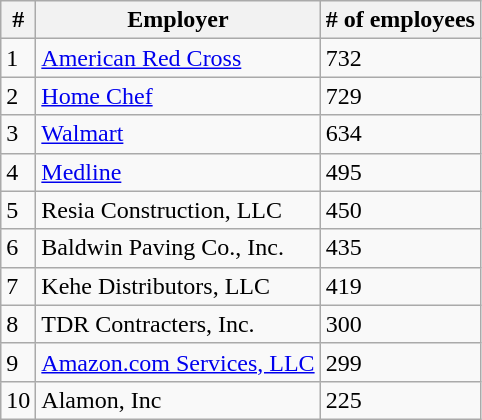<table class="wikitable">
<tr>
<th>#</th>
<th>Employer</th>
<th># of employees</th>
</tr>
<tr>
<td>1</td>
<td><a href='#'>American Red Cross</a></td>
<td>732</td>
</tr>
<tr>
<td>2</td>
<td><a href='#'>Home Chef</a></td>
<td>729</td>
</tr>
<tr>
<td>3</td>
<td><a href='#'>Walmart</a></td>
<td>634</td>
</tr>
<tr>
<td>4</td>
<td><a href='#'>Medline</a></td>
<td>495</td>
</tr>
<tr>
<td>5</td>
<td>Resia Construction, LLC</td>
<td>450</td>
</tr>
<tr>
<td>6</td>
<td>Baldwin Paving Co., Inc.</td>
<td>435</td>
</tr>
<tr>
<td>7</td>
<td>Kehe Distributors, LLC</td>
<td>419</td>
</tr>
<tr>
<td>8</td>
<td>TDR Contracters, Inc.</td>
<td>300</td>
</tr>
<tr>
<td>9</td>
<td><a href='#'>Amazon.com Services, LLC</a></td>
<td>299</td>
</tr>
<tr>
<td>10</td>
<td>Alamon, Inc</td>
<td>225</td>
</tr>
</table>
